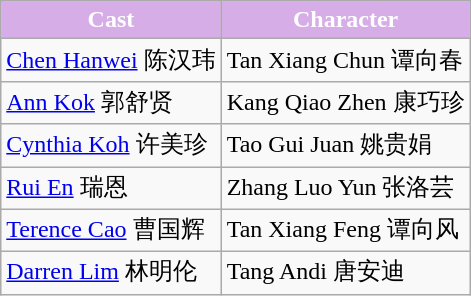<table class="wikitable">
<tr>
<th style="background:#d7ade8; color:white">Cast</th>
<th style="background:#d7ade8; color:white">Character</th>
</tr>
<tr>
<td><a href='#'>Chen Hanwei</a> 陈汉玮</td>
<td>Tan Xiang Chun 谭向春</td>
</tr>
<tr>
<td><a href='#'>Ann Kok</a> 郭舒贤</td>
<td>Kang Qiao Zhen 康巧珍</td>
</tr>
<tr>
<td><a href='#'>Cynthia Koh</a> 许美珍</td>
<td>Tao Gui Juan 姚贵娟</td>
</tr>
<tr>
<td><a href='#'>Rui En</a> 瑞恩</td>
<td>Zhang Luo Yun 张洛芸</td>
</tr>
<tr>
<td><a href='#'>Terence Cao</a> 曹国辉</td>
<td>Tan Xiang Feng 谭向风</td>
</tr>
<tr>
<td><a href='#'>Darren Lim</a> 林明伦</td>
<td>Tang Andi 唐安迪</td>
</tr>
</table>
